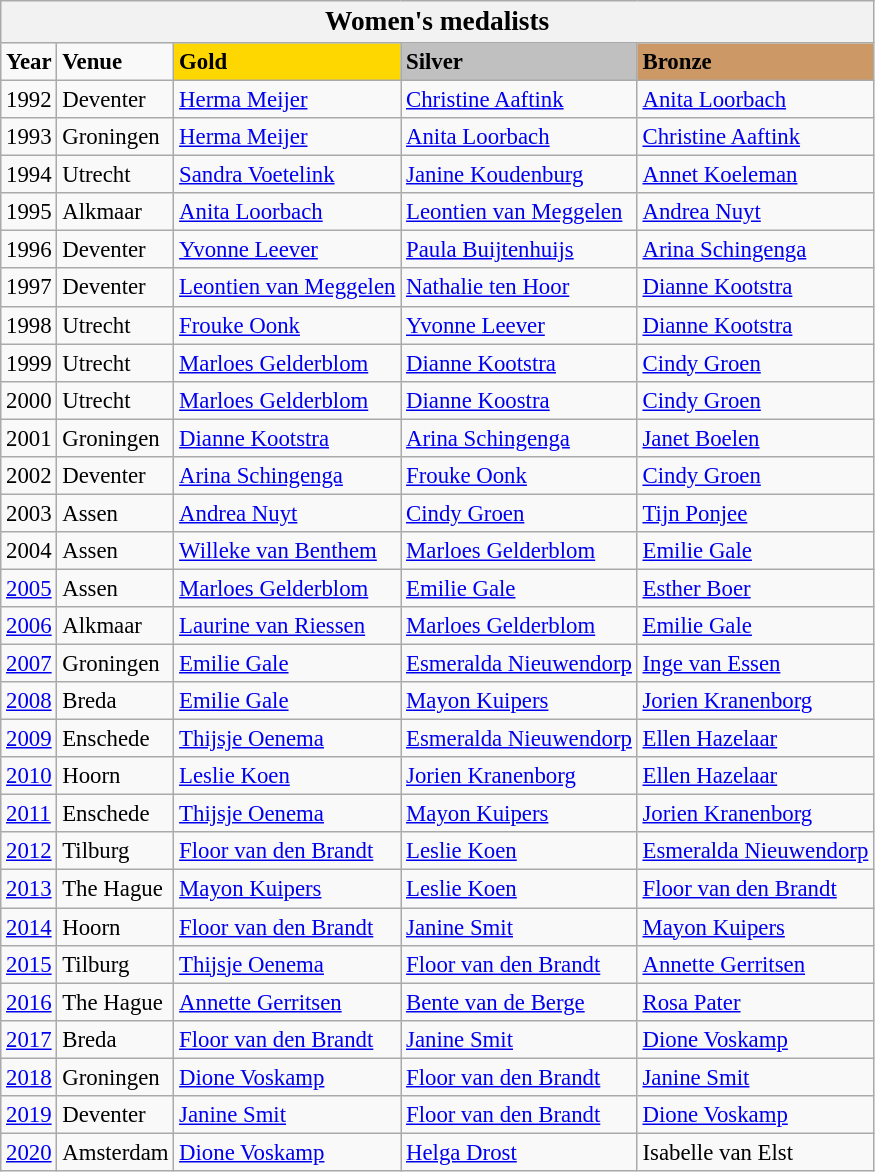<table class="wikitable" style="font-size:95%;">
<tr>
<th colspan="5"><big>Women's medalists</big></th>
</tr>
<tr>
<td><strong>Year</strong></td>
<td><strong>Venue</strong></td>
<td bgcolor=gold><strong>Gold</strong></td>
<td bgcolor=silver><strong>Silver</strong></td>
<td bgcolor=cc9966><strong>Bronze</strong></td>
</tr>
<tr>
<td>1992</td>
<td>Deventer</td>
<td><a href='#'>Herma Meijer</a></td>
<td><a href='#'>Christine Aaftink</a></td>
<td><a href='#'>Anita Loorbach</a></td>
</tr>
<tr>
<td>1993</td>
<td>Groningen</td>
<td><a href='#'>Herma Meijer</a></td>
<td><a href='#'>Anita Loorbach</a></td>
<td><a href='#'>Christine Aaftink</a></td>
</tr>
<tr>
<td>1994</td>
<td>Utrecht</td>
<td><a href='#'>Sandra Voetelink</a></td>
<td><a href='#'>Janine Koudenburg</a></td>
<td><a href='#'>Annet Koeleman</a></td>
</tr>
<tr>
<td>1995</td>
<td>Alkmaar</td>
<td><a href='#'>Anita Loorbach</a></td>
<td><a href='#'>Leontien van Meggelen</a></td>
<td><a href='#'>Andrea Nuyt</a></td>
</tr>
<tr>
<td>1996</td>
<td>Deventer</td>
<td><a href='#'>Yvonne Leever</a></td>
<td><a href='#'>Paula Buijtenhuijs</a></td>
<td><a href='#'>Arina Schingenga</a></td>
</tr>
<tr>
<td>1997</td>
<td>Deventer</td>
<td><a href='#'>Leontien van Meggelen</a></td>
<td><a href='#'>Nathalie ten Hoor</a></td>
<td><a href='#'>Dianne Kootstra</a></td>
</tr>
<tr>
<td>1998</td>
<td>Utrecht</td>
<td><a href='#'>Frouke Oonk</a></td>
<td><a href='#'>Yvonne Leever</a></td>
<td><a href='#'>Dianne Kootstra</a></td>
</tr>
<tr>
<td>1999</td>
<td>Utrecht</td>
<td><a href='#'>Marloes Gelderblom</a></td>
<td><a href='#'>Dianne Kootstra</a></td>
<td><a href='#'>Cindy Groen</a></td>
</tr>
<tr>
<td>2000</td>
<td>Utrecht</td>
<td><a href='#'>Marloes Gelderblom</a></td>
<td><a href='#'>Dianne Koostra</a></td>
<td><a href='#'>Cindy Groen</a></td>
</tr>
<tr>
<td>2001</td>
<td>Groningen</td>
<td><a href='#'>Dianne Kootstra</a></td>
<td><a href='#'>Arina Schingenga</a></td>
<td><a href='#'>Janet Boelen</a></td>
</tr>
<tr>
<td>2002</td>
<td>Deventer</td>
<td><a href='#'>Arina Schingenga</a></td>
<td><a href='#'>Frouke Oonk</a></td>
<td><a href='#'>Cindy Groen</a></td>
</tr>
<tr>
<td>2003</td>
<td>Assen</td>
<td><a href='#'>Andrea Nuyt</a></td>
<td><a href='#'>Cindy Groen</a></td>
<td><a href='#'>Tijn Ponjee</a></td>
</tr>
<tr>
<td>2004</td>
<td>Assen</td>
<td><a href='#'>Willeke van Benthem</a></td>
<td><a href='#'>Marloes Gelderblom</a></td>
<td><a href='#'>Emilie Gale</a></td>
</tr>
<tr>
<td><a href='#'>2005</a></td>
<td>Assen</td>
<td><a href='#'>Marloes Gelderblom</a></td>
<td><a href='#'>Emilie Gale</a></td>
<td><a href='#'>Esther Boer</a></td>
</tr>
<tr>
<td><a href='#'>2006</a></td>
<td>Alkmaar</td>
<td><a href='#'>Laurine van Riessen</a></td>
<td><a href='#'>Marloes Gelderblom</a></td>
<td><a href='#'>Emilie Gale</a></td>
</tr>
<tr>
<td><a href='#'>2007</a></td>
<td>Groningen</td>
<td><a href='#'>Emilie Gale</a></td>
<td><a href='#'>Esmeralda Nieuwendorp</a></td>
<td><a href='#'>Inge van Essen</a></td>
</tr>
<tr>
<td><a href='#'>2008</a></td>
<td>Breda</td>
<td><a href='#'>Emilie Gale</a></td>
<td><a href='#'>Mayon Kuipers</a></td>
<td><a href='#'>Jorien Kranenborg</a></td>
</tr>
<tr>
<td><a href='#'>2009</a></td>
<td>Enschede</td>
<td><a href='#'>Thijsje Oenema</a></td>
<td><a href='#'>Esmeralda Nieuwendorp</a></td>
<td><a href='#'>Ellen Hazelaar</a></td>
</tr>
<tr>
<td><a href='#'>2010</a></td>
<td>Hoorn</td>
<td><a href='#'>Leslie Koen</a></td>
<td><a href='#'>Jorien Kranenborg</a></td>
<td><a href='#'>Ellen Hazelaar</a></td>
</tr>
<tr>
<td><a href='#'>2011</a></td>
<td>Enschede</td>
<td><a href='#'>Thijsje Oenema</a></td>
<td><a href='#'>Mayon Kuipers</a></td>
<td><a href='#'>Jorien Kranenborg</a></td>
</tr>
<tr>
<td><a href='#'>2012</a></td>
<td>Tilburg</td>
<td><a href='#'>Floor van den Brandt</a></td>
<td><a href='#'>Leslie Koen</a></td>
<td><a href='#'>Esmeralda Nieuwendorp</a></td>
</tr>
<tr>
<td><a href='#'>2013</a></td>
<td>The Hague</td>
<td><a href='#'>Mayon Kuipers</a></td>
<td><a href='#'>Leslie Koen</a></td>
<td><a href='#'>Floor van den Brandt</a></td>
</tr>
<tr>
<td><a href='#'>2014</a></td>
<td>Hoorn</td>
<td><a href='#'>Floor van den Brandt</a></td>
<td><a href='#'>Janine Smit</a></td>
<td><a href='#'>Mayon Kuipers</a></td>
</tr>
<tr>
<td><a href='#'>2015</a></td>
<td>Tilburg</td>
<td><a href='#'>Thijsje Oenema</a></td>
<td><a href='#'>Floor van den Brandt</a></td>
<td><a href='#'>Annette Gerritsen</a></td>
</tr>
<tr>
<td><a href='#'>2016</a></td>
<td>The Hague</td>
<td><a href='#'>Annette Gerritsen</a></td>
<td><a href='#'>Bente van de Berge</a></td>
<td><a href='#'>Rosa Pater</a></td>
</tr>
<tr>
<td><a href='#'>2017</a></td>
<td>Breda</td>
<td><a href='#'>Floor van den Brandt</a></td>
<td><a href='#'>Janine Smit</a></td>
<td><a href='#'>Dione Voskamp</a></td>
</tr>
<tr>
<td><a href='#'>2018</a></td>
<td>Groningen</td>
<td><a href='#'>Dione Voskamp</a></td>
<td><a href='#'>Floor van den Brandt</a></td>
<td><a href='#'>Janine Smit</a></td>
</tr>
<tr>
<td><a href='#'>2019</a></td>
<td>Deventer</td>
<td><a href='#'>Janine Smit</a></td>
<td><a href='#'>Floor van den Brandt</a></td>
<td><a href='#'>Dione Voskamp</a></td>
</tr>
<tr>
<td><a href='#'>2020</a></td>
<td>Amsterdam</td>
<td><a href='#'>Dione Voskamp</a></td>
<td><a href='#'>Helga Drost</a></td>
<td>Isabelle van Elst</td>
</tr>
</table>
